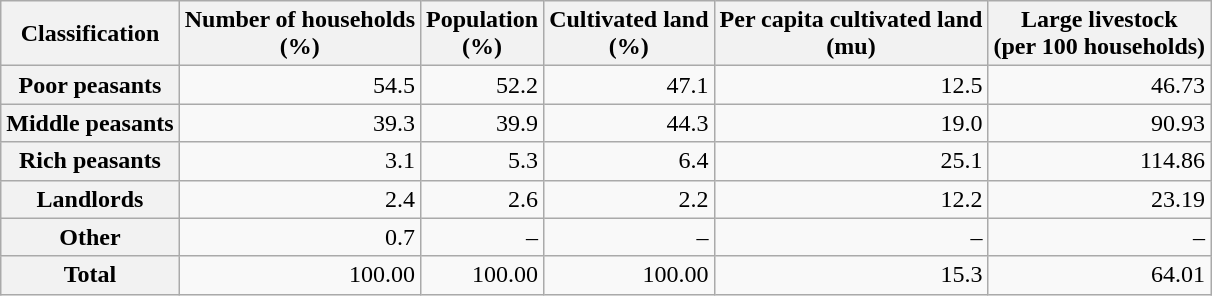<table class="wikitable" style="text-align:right">
<tr>
<th>Classification</th>
<th>Number of households<br>(%)</th>
<th>Population<br>(%)</th>
<th>Cultivated land<br>(%)</th>
<th>Per capita cultivated land<br>(mu)</th>
<th>Large livestock<br>(per 100 households)</th>
</tr>
<tr>
<th>Poor peasants</th>
<td>54.5</td>
<td>52.2</td>
<td>47.1</td>
<td>12.5</td>
<td>46.73</td>
</tr>
<tr>
<th>Middle peasants</th>
<td>39.3</td>
<td>39.9</td>
<td>44.3</td>
<td>19.0</td>
<td>90.93</td>
</tr>
<tr>
<th>Rich peasants</th>
<td>3.1</td>
<td>5.3</td>
<td>6.4</td>
<td>25.1</td>
<td>114.86</td>
</tr>
<tr>
<th>Landlords</th>
<td>2.4</td>
<td>2.6</td>
<td>2.2</td>
<td>12.2</td>
<td>23.19</td>
</tr>
<tr>
<th>Other</th>
<td>0.7</td>
<td>–</td>
<td>–</td>
<td>–</td>
<td>–</td>
</tr>
<tr>
<th>Total</th>
<td>100.00</td>
<td>100.00</td>
<td>100.00</td>
<td>15.3</td>
<td>64.01</td>
</tr>
</table>
